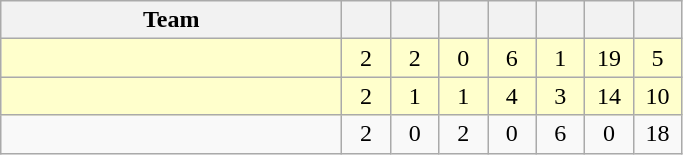<table class="wikitable" style="text-align:center;">
<tr>
<th width=220>Team</th>
<th width=25></th>
<th width=25></th>
<th width=25></th>
<th width=25></th>
<th width=25></th>
<th width=25></th>
<th width=25></th>
</tr>
<tr style="background:#ffffcc;">
<td style="text-align:left;"></td>
<td>2</td>
<td>2</td>
<td>0</td>
<td>6</td>
<td>1</td>
<td>19</td>
<td>5</td>
</tr>
<tr style="background:#ffffcc;">
<td style="text-align:left;"></td>
<td>2</td>
<td>1</td>
<td>1</td>
<td>4</td>
<td>3</td>
<td>14</td>
<td>10</td>
</tr>
<tr>
<td style="text-align:left;"></td>
<td>2</td>
<td>0</td>
<td>2</td>
<td>0</td>
<td>6</td>
<td>0</td>
<td>18</td>
</tr>
</table>
